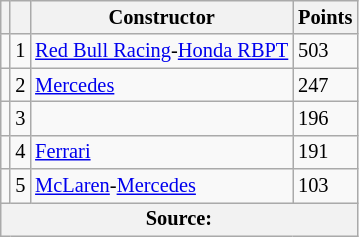<table class="wikitable" style="font-size: 85%;">
<tr>
<th scope="col"></th>
<th scope="col"></th>
<th scope="col">Constructor</th>
<th scope="col">Points</th>
</tr>
<tr>
<td align="left"></td>
<td align="center">1</td>
<td> <a href='#'>Red Bull Racing</a>-<a href='#'>Honda RBPT</a></td>
<td align="left">503</td>
</tr>
<tr>
<td align="left"></td>
<td align="center">2</td>
<td> <a href='#'>Mercedes</a></td>
<td align="left">247</td>
</tr>
<tr>
<td align="left"></td>
<td align="center">3</td>
<td></td>
<td align="left">196</td>
</tr>
<tr>
<td align="left"></td>
<td align="center">4</td>
<td> <a href='#'>Ferrari</a></td>
<td align="left">191</td>
</tr>
<tr>
<td align="left"></td>
<td align="center">5</td>
<td> <a href='#'>McLaren</a>-<a href='#'>Mercedes</a></td>
<td align="left">103</td>
</tr>
<tr>
<th colspan=4>Source:</th>
</tr>
</table>
